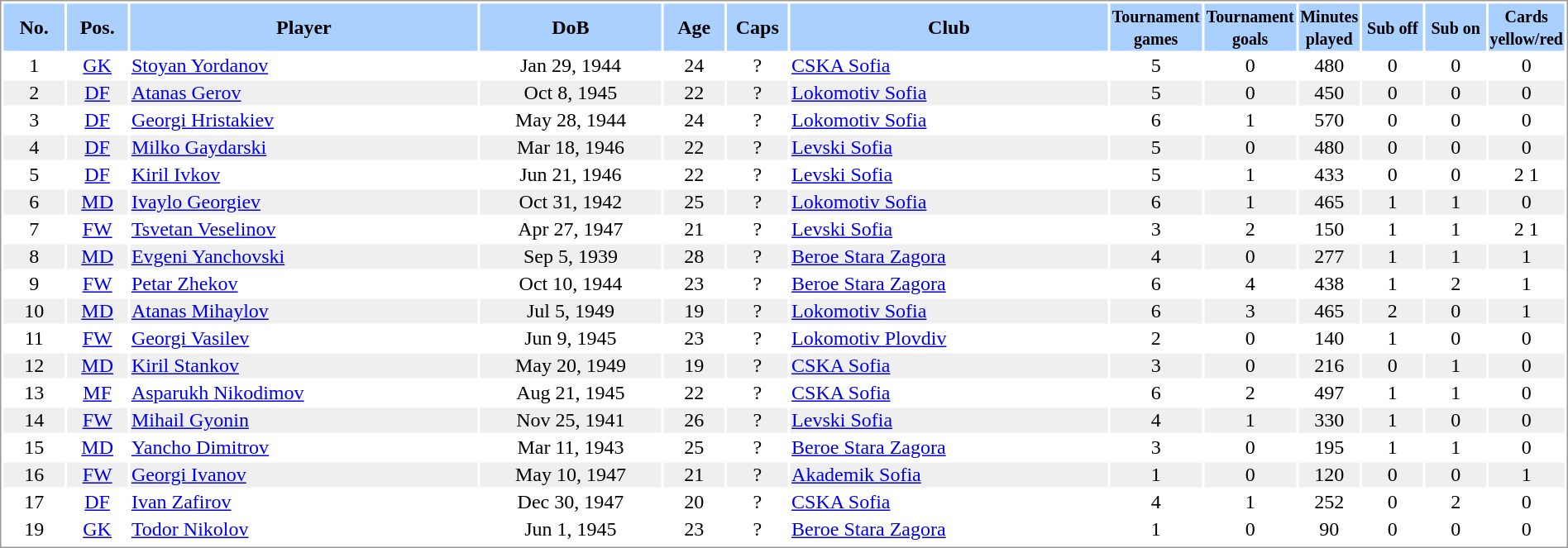<table border="0" width="100%" style="border: 1px solid #999; background-color:#FFFFFF; text-align:center">
<tr align="center" bgcolor="#AAD0FF">
<th width=4%>No.</th>
<th width=4%>Pos.</th>
<th width=23%>Player</th>
<th width=12%>DoB</th>
<th width=4%>Age</th>
<th width=4%>Caps</th>
<th width=21%>Club</th>
<th width=6%><small>Tournament<br>games</small></th>
<th width=6%><small>Tournament<br>goals</small></th>
<th width=4%><small>Minutes<br>played</small></th>
<th width=4%><small>Sub off</small></th>
<th width=4%><small>Sub on</small></th>
<th width=4%><small>Cards<br>yellow/red</small></th>
</tr>
<tr>
<td>1</td>
<td><a href='#'>GK</a></td>
<td align="left"><a href='#'>Stoyan Yordanov</a></td>
<td>Jan 29, 1944</td>
<td>24</td>
<td>?</td>
<td align="left"> <a href='#'>CSKA Sofia</a></td>
<td>5</td>
<td>0</td>
<td>480</td>
<td>0</td>
<td>0</td>
<td>0</td>
</tr>
<tr bgcolor="#EFEFEF">
<td>2</td>
<td><a href='#'>DF</a></td>
<td align="left"><a href='#'>Atanas Gerov</a></td>
<td>Oct 8, 1945</td>
<td>22</td>
<td>?</td>
<td align="left"> <a href='#'>Lokomotiv Sofia</a></td>
<td>5</td>
<td>0</td>
<td>450</td>
<td>0</td>
<td>0</td>
<td>0</td>
</tr>
<tr>
<td>3</td>
<td><a href='#'>DF</a></td>
<td align="left"><a href='#'>Georgi Hristakiev</a></td>
<td>May 28, 1944</td>
<td>24</td>
<td>?</td>
<td align="left"> <a href='#'>Lokomotiv Sofia</a></td>
<td>6</td>
<td>1</td>
<td>570</td>
<td>0</td>
<td>0</td>
<td>0</td>
</tr>
<tr bgcolor="#EFEFEF">
<td>4</td>
<td><a href='#'>DF</a></td>
<td align="left"><a href='#'>Milko Gaydarski</a></td>
<td>Mar 18, 1946</td>
<td>22</td>
<td>?</td>
<td align="left"> <a href='#'>Levski Sofia</a></td>
<td>5</td>
<td>0</td>
<td>480</td>
<td>0</td>
<td>0</td>
<td>0</td>
</tr>
<tr>
<td>5</td>
<td><a href='#'>DF</a></td>
<td align="left"><a href='#'>Kiril Ivkov</a></td>
<td>Jun 21, 1946</td>
<td>22</td>
<td>?</td>
<td align="left"> <a href='#'>Levski Sofia</a></td>
<td>5</td>
<td>1</td>
<td>433</td>
<td>0</td>
<td>0</td>
<td>2 1</td>
</tr>
<tr bgcolor="#EFEFEF">
<td>6</td>
<td><a href='#'>MD</a></td>
<td align="left"><a href='#'>Ivaylo Georgiev</a></td>
<td>Oct 31, 1942</td>
<td>25</td>
<td>?</td>
<td align="left"> <a href='#'>Lokomotiv Sofia</a></td>
<td>6</td>
<td>1</td>
<td>465</td>
<td>1</td>
<td>1</td>
<td>0</td>
</tr>
<tr>
<td>7</td>
<td><a href='#'>FW</a></td>
<td align="left"><a href='#'>Tsvetan Veselinov</a></td>
<td>Apr 27, 1947</td>
<td>21</td>
<td>?</td>
<td align="left"> <a href='#'>Levski Sofia</a></td>
<td>3</td>
<td>2</td>
<td>150</td>
<td>1</td>
<td>1</td>
<td>2 1</td>
</tr>
<tr bgcolor="#EFEFEF">
<td>8</td>
<td><a href='#'>MD</a></td>
<td align="left"><a href='#'>Evgeni Yanchovski</a></td>
<td>Sep 5, 1939</td>
<td>28</td>
<td>?</td>
<td align="left"> <a href='#'>Beroe Stara Zagora</a></td>
<td>4</td>
<td>0</td>
<td>277</td>
<td>1</td>
<td>1</td>
<td>1</td>
</tr>
<tr>
<td>9</td>
<td><a href='#'>FW</a></td>
<td align="left"><a href='#'>Petar Zhekov</a></td>
<td>Oct 10, 1944</td>
<td>23</td>
<td>?</td>
<td align="left"> <a href='#'>Beroe Stara Zagora</a></td>
<td>6</td>
<td>4</td>
<td>438</td>
<td>1</td>
<td>2</td>
<td>1</td>
</tr>
<tr bgcolor="#EFEFEF">
<td>10</td>
<td><a href='#'>MD</a></td>
<td align="left"><a href='#'>Atanas Mihaylov</a></td>
<td>Jul 5, 1949</td>
<td>19</td>
<td>?</td>
<td align="left"> <a href='#'>Lokomotiv Sofia</a></td>
<td>6</td>
<td>3</td>
<td>465</td>
<td>2</td>
<td>0</td>
<td>1</td>
</tr>
<tr>
<td>11</td>
<td><a href='#'>FW</a></td>
<td align="left"><a href='#'>Georgi Vasilev</a></td>
<td>Jun 9, 1945</td>
<td>23</td>
<td>?</td>
<td align="left"> <a href='#'>Lokomotiv Plovdiv</a></td>
<td>2</td>
<td>0</td>
<td>140</td>
<td>1</td>
<td>0</td>
<td>0</td>
</tr>
<tr bgcolor="#EFEFEF">
<td>12</td>
<td><a href='#'>MD</a></td>
<td align="left"><a href='#'>Kiril Stankov</a></td>
<td>May 20, 1949</td>
<td>19</td>
<td>?</td>
<td align="left"> <a href='#'>CSKA Sofia</a></td>
<td>3</td>
<td>0</td>
<td>216</td>
<td>0</td>
<td>1</td>
<td>0</td>
</tr>
<tr>
<td>13</td>
<td><a href='#'>MF</a></td>
<td align="left"><a href='#'>Asparukh Nikodimov</a></td>
<td>Aug 21, 1945</td>
<td>22</td>
<td>?</td>
<td align="left"> <a href='#'>CSKA Sofia</a></td>
<td>6</td>
<td>2</td>
<td>497</td>
<td>1</td>
<td>1</td>
<td>0</td>
</tr>
<tr bgcolor="#EFEFEF">
<td>14</td>
<td><a href='#'>FW</a></td>
<td align="left"><a href='#'>Mihail Gyonin</a></td>
<td>Nov 25, 1941</td>
<td>26</td>
<td>?</td>
<td align="left"> <a href='#'>Levski Sofia</a></td>
<td>4</td>
<td>1</td>
<td>330</td>
<td>1</td>
<td>0</td>
<td>0</td>
</tr>
<tr>
<td>15</td>
<td><a href='#'>MD</a></td>
<td align="left"><a href='#'>Yancho Dimitrov</a></td>
<td>Mar 11, 1943</td>
<td>25</td>
<td>?</td>
<td align="left"> <a href='#'>Beroe Stara Zagora</a></td>
<td>3</td>
<td>0</td>
<td>195</td>
<td>1</td>
<td>1</td>
<td>0</td>
</tr>
<tr bgcolor="#EFEFEF">
<td>16</td>
<td><a href='#'>FW</a></td>
<td align="left"><a href='#'>Georgi Ivanov</a></td>
<td>May 10, 1947</td>
<td>21</td>
<td>?</td>
<td align="left"> <a href='#'>Akademik Sofia</a></td>
<td>1</td>
<td>0</td>
<td>120</td>
<td>0</td>
<td>0</td>
<td>1</td>
</tr>
<tr>
<td>17</td>
<td><a href='#'>DF</a></td>
<td align="left"><a href='#'>Ivan Zafirov</a></td>
<td>Dec 30, 1947</td>
<td>20</td>
<td>?</td>
<td align="left"> <a href='#'>CSKA Sofia</a></td>
<td>4</td>
<td>1</td>
<td>252</td>
<td>0</td>
<td>2</td>
<td>0</td>
</tr>
<tr>
<td>19</td>
<td><a href='#'>GK</a></td>
<td align="left"><a href='#'>Todor Nikolov</a></td>
<td>Jun 1, 1945</td>
<td>23</td>
<td>?</td>
<td align="left"> <a href='#'>Beroe Stara Zagora</a></td>
<td>1</td>
<td>0</td>
<td>90</td>
<td>0</td>
<td>0</td>
<td>0</td>
</tr>
<tr>
</tr>
</table>
